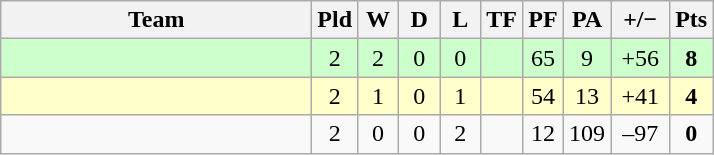<table class="wikitable" style="text-align:center">
<tr>
<th width="200">Team</th>
<th width="20">Pld</th>
<th width="20">W</th>
<th width="20">D</th>
<th width="20">L</th>
<th width="20">TF</th>
<th width="20">PF</th>
<th width="20">PA</th>
<th width="32">+/−</th>
<th width="20">Pts</th>
</tr>
<tr style="background:#cfc">
<td style="text-align:left;"></td>
<td>2</td>
<td>2</td>
<td>0</td>
<td>0</td>
<td></td>
<td>65</td>
<td>9</td>
<td>+56</td>
<td><strong>8</strong></td>
</tr>
<tr style="background:#ffc">
<td style="text-align:left;"></td>
<td>2</td>
<td>1</td>
<td>0</td>
<td>1</td>
<td></td>
<td>54</td>
<td>13</td>
<td>+41</td>
<td><strong>4</strong></td>
</tr>
<tr>
<td style="text-align:left;"></td>
<td>2</td>
<td>0</td>
<td>0</td>
<td>2</td>
<td></td>
<td>12</td>
<td>109</td>
<td>–97</td>
<td><strong>0</strong></td>
</tr>
</table>
